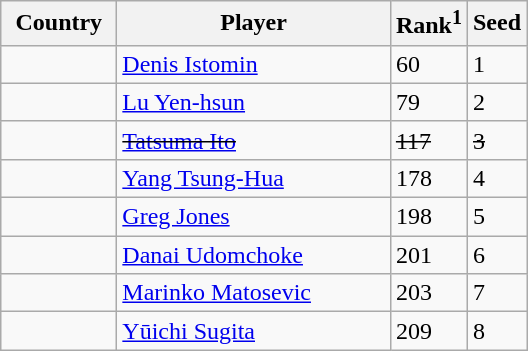<table class="sortable wikitable">
<tr>
<th width="70">Country</th>
<th width="175">Player</th>
<th>Rank<sup>1</sup></th>
<th>Seed</th>
</tr>
<tr>
<td></td>
<td><a href='#'>Denis Istomin</a></td>
<td>60</td>
<td>1</td>
</tr>
<tr>
<td></td>
<td><a href='#'>Lu Yen-hsun</a></td>
<td>79</td>
<td>2</td>
</tr>
<tr>
<td><s></s></td>
<td><s><a href='#'>Tatsuma Ito</a></s></td>
<td><s>117</s></td>
<td><s>3</s></td>
</tr>
<tr>
<td></td>
<td><a href='#'>Yang Tsung-Hua</a></td>
<td>178</td>
<td>4</td>
</tr>
<tr>
<td></td>
<td><a href='#'>Greg Jones</a></td>
<td>198</td>
<td>5</td>
</tr>
<tr>
<td></td>
<td><a href='#'>Danai Udomchoke</a></td>
<td>201</td>
<td>6</td>
</tr>
<tr>
<td></td>
<td><a href='#'>Marinko Matosevic</a></td>
<td>203</td>
<td>7</td>
</tr>
<tr>
<td></td>
<td><a href='#'>Yūichi Sugita</a></td>
<td>209</td>
<td>8</td>
</tr>
</table>
